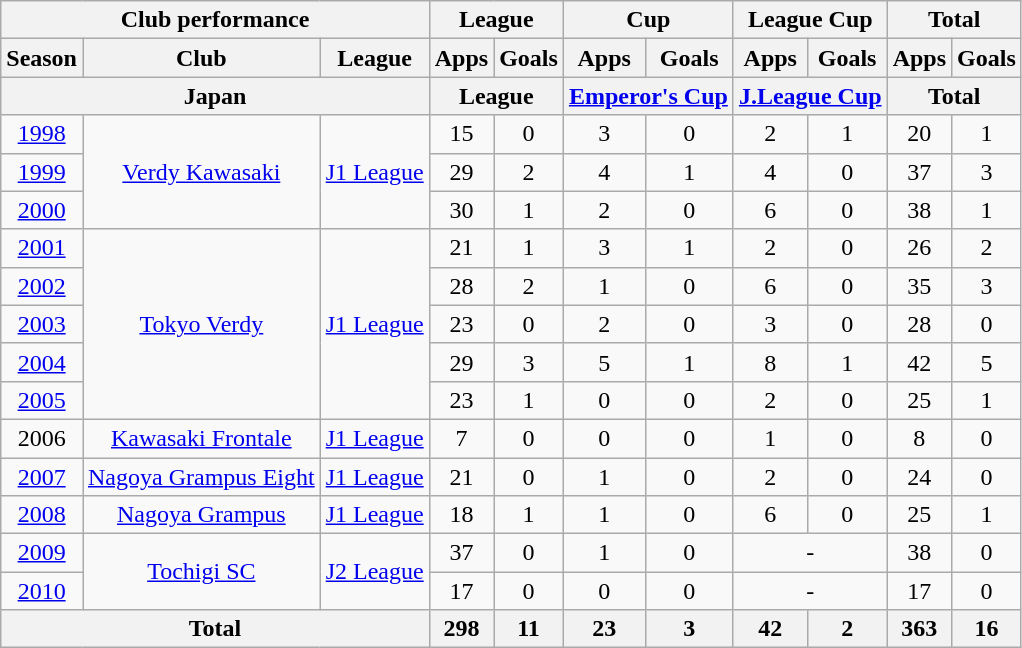<table class="wikitable" style="text-align:center;">
<tr>
<th colspan=3>Club performance</th>
<th colspan=2>League</th>
<th colspan=2>Cup</th>
<th colspan=2>League Cup</th>
<th colspan=2>Total</th>
</tr>
<tr>
<th>Season</th>
<th>Club</th>
<th>League</th>
<th>Apps</th>
<th>Goals</th>
<th>Apps</th>
<th>Goals</th>
<th>Apps</th>
<th>Goals</th>
<th>Apps</th>
<th>Goals</th>
</tr>
<tr>
<th colspan=3>Japan</th>
<th colspan=2>League</th>
<th colspan=2><a href='#'>Emperor's Cup</a></th>
<th colspan=2><a href='#'>J.League Cup</a></th>
<th colspan=2>Total</th>
</tr>
<tr>
<td><a href='#'>1998</a></td>
<td rowspan="3"><a href='#'>Verdy Kawasaki</a></td>
<td rowspan="3"><a href='#'>J1 League</a></td>
<td>15</td>
<td>0</td>
<td>3</td>
<td>0</td>
<td>2</td>
<td>1</td>
<td>20</td>
<td>1</td>
</tr>
<tr>
<td><a href='#'>1999</a></td>
<td>29</td>
<td>2</td>
<td>4</td>
<td>1</td>
<td>4</td>
<td>0</td>
<td>37</td>
<td>3</td>
</tr>
<tr>
<td><a href='#'>2000</a></td>
<td>30</td>
<td>1</td>
<td>2</td>
<td>0</td>
<td>6</td>
<td>0</td>
<td>38</td>
<td>1</td>
</tr>
<tr>
<td><a href='#'>2001</a></td>
<td rowspan="5"><a href='#'>Tokyo Verdy</a></td>
<td rowspan="5"><a href='#'>J1 League</a></td>
<td>21</td>
<td>1</td>
<td>3</td>
<td>1</td>
<td>2</td>
<td>0</td>
<td>26</td>
<td>2</td>
</tr>
<tr>
<td><a href='#'>2002</a></td>
<td>28</td>
<td>2</td>
<td>1</td>
<td>0</td>
<td>6</td>
<td>0</td>
<td>35</td>
<td>3</td>
</tr>
<tr>
<td><a href='#'>2003</a></td>
<td>23</td>
<td>0</td>
<td>2</td>
<td>0</td>
<td>3</td>
<td>0</td>
<td>28</td>
<td>0</td>
</tr>
<tr>
<td><a href='#'>2004</a></td>
<td>29</td>
<td>3</td>
<td>5</td>
<td>1</td>
<td>8</td>
<td>1</td>
<td>42</td>
<td>5</td>
</tr>
<tr>
<td><a href='#'>2005</a></td>
<td>23</td>
<td>1</td>
<td>0</td>
<td>0</td>
<td>2</td>
<td>0</td>
<td>25</td>
<td>1</td>
</tr>
<tr>
<td>2006</td>
<td><a href='#'>Kawasaki Frontale</a></td>
<td><a href='#'>J1 League</a></td>
<td>7</td>
<td>0</td>
<td>0</td>
<td>0</td>
<td>1</td>
<td>0</td>
<td>8</td>
<td>0</td>
</tr>
<tr>
<td><a href='#'>2007</a></td>
<td><a href='#'>Nagoya Grampus Eight</a></td>
<td><a href='#'>J1 League</a></td>
<td>21</td>
<td>0</td>
<td>1</td>
<td>0</td>
<td>2</td>
<td>0</td>
<td>24</td>
<td>0</td>
</tr>
<tr>
<td><a href='#'>2008</a></td>
<td><a href='#'>Nagoya Grampus</a></td>
<td><a href='#'>J1 League</a></td>
<td>18</td>
<td>1</td>
<td>1</td>
<td>0</td>
<td>6</td>
<td>0</td>
<td>25</td>
<td>1</td>
</tr>
<tr>
<td><a href='#'>2009</a></td>
<td rowspan="2"><a href='#'>Tochigi SC</a></td>
<td rowspan="2"><a href='#'>J2 League</a></td>
<td>37</td>
<td>0</td>
<td>1</td>
<td>0</td>
<td colspan="2">-</td>
<td>38</td>
<td>0</td>
</tr>
<tr>
<td><a href='#'>2010</a></td>
<td>17</td>
<td>0</td>
<td>0</td>
<td>0</td>
<td colspan="2">-</td>
<td>17</td>
<td>0</td>
</tr>
<tr>
<th colspan=3>Total</th>
<th>298</th>
<th>11</th>
<th>23</th>
<th>3</th>
<th>42</th>
<th>2</th>
<th>363</th>
<th>16</th>
</tr>
</table>
